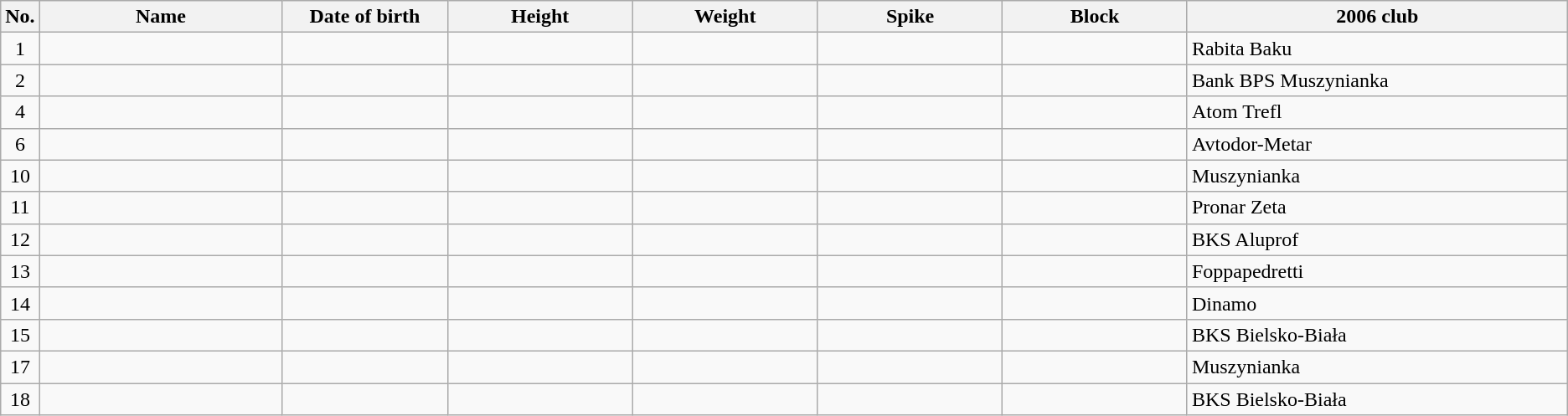<table class="wikitable sortable" style="font-size:100%; text-align:center;">
<tr>
<th>No.</th>
<th style="width:12em">Name</th>
<th style="width:8em">Date of birth</th>
<th style="width:9em">Height</th>
<th style="width:9em">Weight</th>
<th style="width:9em">Spike</th>
<th style="width:9em">Block</th>
<th style="width:19em">2006 club</th>
</tr>
<tr>
<td>1</td>
<td align=left></td>
<td align=right></td>
<td></td>
<td></td>
<td></td>
<td></td>
<td align=left>Rabita Baku</td>
</tr>
<tr>
<td>2</td>
<td align=left></td>
<td align=right></td>
<td></td>
<td></td>
<td></td>
<td></td>
<td align=left>Bank BPS Muszynianka</td>
</tr>
<tr>
<td>4</td>
<td align=left></td>
<td align=right></td>
<td></td>
<td></td>
<td></td>
<td></td>
<td align=left>Atom Trefl</td>
</tr>
<tr>
<td>6</td>
<td align=left></td>
<td align=right></td>
<td></td>
<td></td>
<td></td>
<td></td>
<td align=left>Avtodor-Metar</td>
</tr>
<tr>
<td>10</td>
<td align=left></td>
<td align=right></td>
<td></td>
<td></td>
<td></td>
<td></td>
<td align=left>Muszynianka</td>
</tr>
<tr>
<td>11</td>
<td align=left></td>
<td align=right></td>
<td></td>
<td></td>
<td></td>
<td></td>
<td align=left>Pronar Zeta</td>
</tr>
<tr>
<td>12</td>
<td align=left></td>
<td align=right></td>
<td></td>
<td></td>
<td></td>
<td></td>
<td align=left>BKS Aluprof</td>
</tr>
<tr>
<td>13</td>
<td align=left></td>
<td align=right></td>
<td></td>
<td></td>
<td></td>
<td></td>
<td align=left>Foppapedretti</td>
</tr>
<tr>
<td>14</td>
<td align=left></td>
<td align=right></td>
<td></td>
<td></td>
<td></td>
<td></td>
<td align=left>Dinamo</td>
</tr>
<tr>
<td>15</td>
<td align=left></td>
<td align=right></td>
<td></td>
<td></td>
<td></td>
<td></td>
<td align=left>BKS Bielsko-Biała</td>
</tr>
<tr>
<td>17</td>
<td align=left></td>
<td align=right></td>
<td></td>
<td></td>
<td></td>
<td></td>
<td align=left>Muszynianka</td>
</tr>
<tr>
<td>18</td>
<td align=left></td>
<td align=right></td>
<td></td>
<td></td>
<td></td>
<td></td>
<td align=left>BKS Bielsko-Biała</td>
</tr>
</table>
